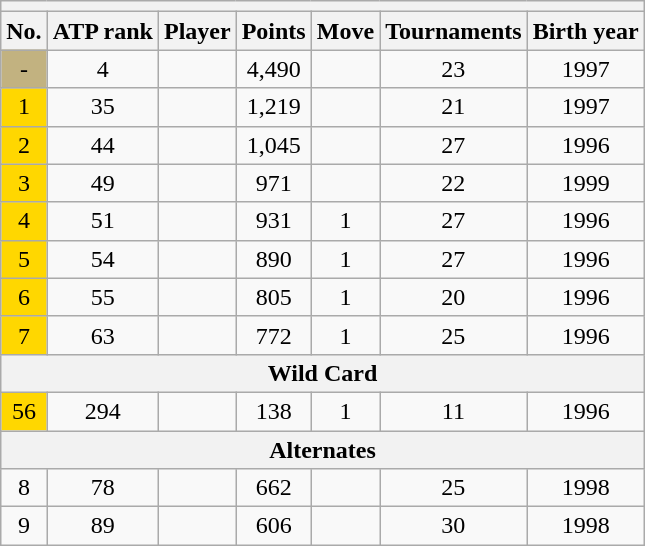<table class=wikitable style=text-align:center>
<tr>
<th colspan="8"></th>
</tr>
<tr>
<th>No.</th>
<th>ATP rank</th>
<th>Player</th>
<th>Points</th>
<th>Move</th>
<th>Tournaments</th>
<th>Birth year</th>
</tr>
<tr>
<td bgcolor=#c2b280>-</td>
<td>4</td>
<td align="left"></td>
<td>4,490</td>
<td></td>
<td>23</td>
<td>1997</td>
</tr>
<tr>
<td bgcolor=gold>1</td>
<td>35</td>
<td align="left"></td>
<td>1,219</td>
<td></td>
<td>21</td>
<td>1997</td>
</tr>
<tr>
<td bgcolor=gold>2</td>
<td>44</td>
<td align="left"></td>
<td>1,045</td>
<td></td>
<td>27</td>
<td>1996</td>
</tr>
<tr>
<td bgcolor=gold>3</td>
<td>49</td>
<td align="left"></td>
<td>971</td>
<td></td>
<td>22</td>
<td>1999</td>
</tr>
<tr>
<td bgcolor=gold>4</td>
<td>51</td>
<td align="left"></td>
<td>931</td>
<td> 1</td>
<td>27</td>
<td>1996</td>
</tr>
<tr>
<td bgcolor=gold>5</td>
<td>54</td>
<td align="left"></td>
<td>890</td>
<td> 1</td>
<td>27</td>
<td>1996</td>
</tr>
<tr>
<td bgcolor=gold>6</td>
<td>55</td>
<td align="left"></td>
<td>805</td>
<td> 1</td>
<td>20</td>
<td>1996</td>
</tr>
<tr>
<td bgcolor=gold>7</td>
<td>63</td>
<td align="left"></td>
<td>772</td>
<td> 1</td>
<td>25</td>
<td>1996</td>
</tr>
<tr>
<th colspan="7"><strong>Wild Card</strong></th>
</tr>
<tr>
<td bgcolor=gold>56</td>
<td>294</td>
<td align="left"></td>
<td>138</td>
<td> 1</td>
<td>11</td>
<td>1996</td>
</tr>
<tr>
<th colspan="7"><strong>Alternates</strong></th>
</tr>
<tr>
<td>8</td>
<td>78</td>
<td align="left"></td>
<td>662</td>
<td></td>
<td>25</td>
<td>1998</td>
</tr>
<tr>
<td>9</td>
<td>89</td>
<td align="left"></td>
<td>606</td>
<td></td>
<td>30</td>
<td>1998</td>
</tr>
</table>
